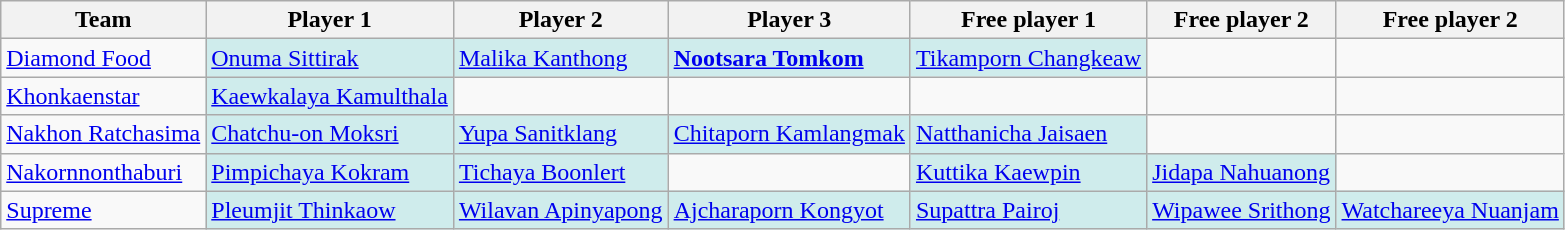<table class="wikitable sortable">
<tr>
<th>Team</th>
<th>Player 1</th>
<th>Player 2</th>
<th>Player 3</th>
<th>Free player 1</th>
<th>Free player 2</th>
<th>Free player 2</th>
</tr>
<tr>
<td><a href='#'>Diamond Food</a></td>
<td style="background-color:#CFECEC"><a href='#'>Onuma Sittirak</a></td>
<td style="background-color:#CFECEC"><a href='#'>Malika Kanthong</a></td>
<td style="background-color:#CFECEC"><strong><a href='#'>Nootsara Tomkom</a></strong></td>
<td style="background-color:#CFECEC"><a href='#'>Tikamporn Changkeaw</a></td>
<td></td>
<td></td>
</tr>
<tr>
<td><a href='#'>Khonkaenstar</a></td>
<td style="background-color:#CFECEC"><a href='#'>Kaewkalaya Kamulthala</a></td>
<td></td>
<td></td>
<td></td>
<td></td>
<td></td>
</tr>
<tr>
<td><a href='#'>Nakhon Ratchasima</a></td>
<td style="background-color:#CFECEC"><a href='#'>Chatchu-on Moksri</a></td>
<td style="background-color:#CFECEC"><a href='#'>Yupa Sanitklang</a></td>
<td style="background-color:#CFECEC"><a href='#'>Chitaporn Kamlangmak</a></td>
<td style="background-color:#CFECEC"><a href='#'>Natthanicha Jaisaen</a></td>
<td></td>
<td></td>
</tr>
<tr>
<td><a href='#'>Nakornnonthaburi</a></td>
<td style="background-color:#CFECEC"><a href='#'>Pimpichaya Kokram</a></td>
<td style="background-color:#CFECEC"><a href='#'>Tichaya Boonlert</a></td>
<td></td>
<td style="background-color:#CFECEC"><a href='#'>Kuttika Kaewpin</a></td>
<td style="background-color:#CFECEC"><a href='#'>Jidapa Nahuanong</a></td>
<td></td>
</tr>
<tr>
<td><a href='#'>Supreme</a></td>
<td style="background-color:#CFECEC"><a href='#'>Pleumjit Thinkaow</a></td>
<td style="background-color:#CFECEC"><a href='#'>Wilavan Apinyapong</a></td>
<td style="background-color:#CFECEC"><a href='#'>Ajcharaporn Kongyot</a></td>
<td style="background-color:#CFECEC"><a href='#'>Supattra Pairoj</a></td>
<td style="background-color:#CFECEC"><a href='#'>Wipawee Srithong</a></td>
<td style="background-color:#CFECEC"><a href='#'>Watchareeya Nuanjam</a></td>
</tr>
</table>
